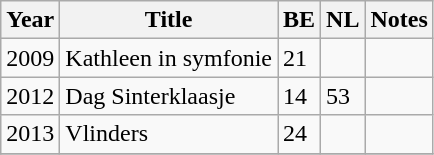<table class="wikitable">
<tr>
<th>Year</th>
<th>Title</th>
<th>BE</th>
<th>NL</th>
<th>Notes</th>
</tr>
<tr>
<td>2009</td>
<td>Kathleen in symfonie</td>
<td>21</td>
<td></td>
<td></td>
</tr>
<tr>
<td>2012</td>
<td>Dag Sinterklaasje</td>
<td>14</td>
<td>53</td>
<td></td>
</tr>
<tr>
<td>2013</td>
<td>Vlinders</td>
<td>24</td>
<td></td>
<td></td>
</tr>
<tr>
</tr>
</table>
